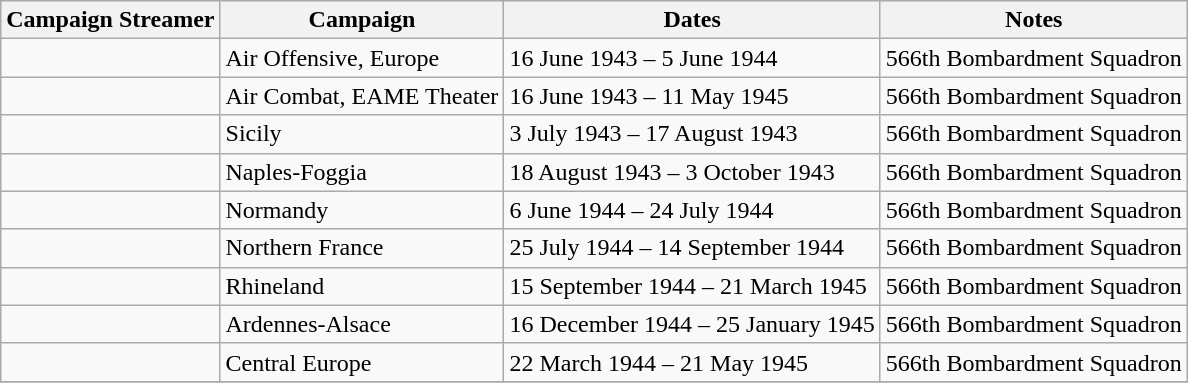<table class="wikitable">
<tr style="background:#efefef;">
<th>Campaign Streamer</th>
<th>Campaign</th>
<th>Dates</th>
<th>Notes</th>
</tr>
<tr>
<td></td>
<td>Air Offensive, Europe</td>
<td>16 June 1943 – 5 June 1944</td>
<td>566th Bombardment Squadron</td>
</tr>
<tr>
<td></td>
<td>Air Combat, EAME Theater</td>
<td>16 June 1943 – 11 May 1945</td>
<td>566th Bombardment Squadron</td>
</tr>
<tr>
<td></td>
<td>Sicily</td>
<td>3 July 1943 – 17 August 1943</td>
<td>566th Bombardment Squadron</td>
</tr>
<tr>
<td></td>
<td>Naples-Foggia</td>
<td>18 August 1943 – 3 October 1943</td>
<td>566th Bombardment Squadron</td>
</tr>
<tr>
<td></td>
<td>Normandy</td>
<td>6 June 1944 – 24 July 1944</td>
<td>566th Bombardment Squadron</td>
</tr>
<tr>
<td></td>
<td>Northern France</td>
<td>25 July 1944 – 14 September 1944</td>
<td>566th Bombardment Squadron</td>
</tr>
<tr>
<td></td>
<td>Rhineland</td>
<td>15 September 1944 – 21 March 1945</td>
<td>566th Bombardment Squadron</td>
</tr>
<tr>
<td></td>
<td>Ardennes-Alsace</td>
<td>16 December 1944 – 25 January 1945</td>
<td>566th Bombardment Squadron</td>
</tr>
<tr>
<td></td>
<td>Central Europe</td>
<td>22 March 1944 – 21 May 1945</td>
<td>566th Bombardment Squadron</td>
</tr>
<tr>
</tr>
</table>
